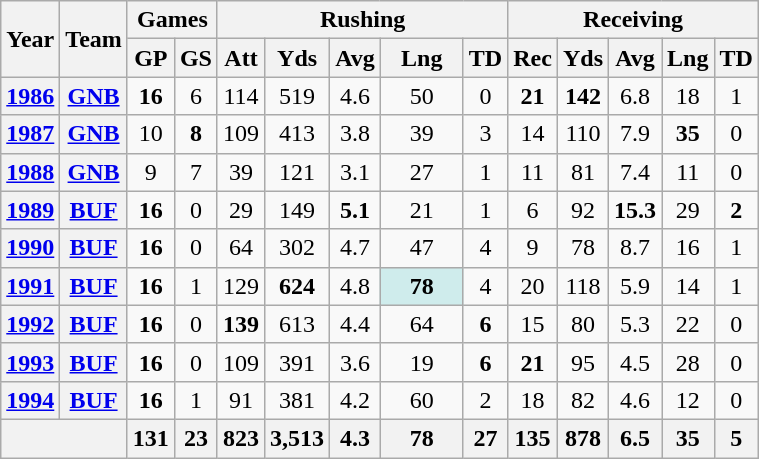<table class="wikitable" style="text-align:center;">
<tr>
<th rowspan="2">Year</th>
<th rowspan="2">Team</th>
<th colspan="2">Games</th>
<th colspan="5">Rushing</th>
<th colspan="5">Receiving</th>
</tr>
<tr>
<th>GP</th>
<th>GS</th>
<th>Att</th>
<th>Yds</th>
<th>Avg</th>
<th>Lng</th>
<th>TD</th>
<th>Rec</th>
<th>Yds</th>
<th>Avg</th>
<th>Lng</th>
<th>TD</th>
</tr>
<tr>
<th><a href='#'>1986</a></th>
<th><a href='#'>GNB</a></th>
<td><strong>16</strong></td>
<td>6</td>
<td>114</td>
<td>519</td>
<td>4.6</td>
<td>50</td>
<td>0</td>
<td><strong>21</strong></td>
<td><strong>142</strong></td>
<td>6.8</td>
<td>18</td>
<td>1</td>
</tr>
<tr>
<th><a href='#'>1987</a></th>
<th><a href='#'>GNB</a></th>
<td>10</td>
<td><strong>8</strong></td>
<td>109</td>
<td>413</td>
<td>3.8</td>
<td>39</td>
<td>3</td>
<td>14</td>
<td>110</td>
<td>7.9</td>
<td><strong>35</strong></td>
<td>0</td>
</tr>
<tr>
<th><a href='#'>1988</a></th>
<th><a href='#'>GNB</a></th>
<td>9</td>
<td>7</td>
<td>39</td>
<td>121</td>
<td>3.1</td>
<td>27</td>
<td>1</td>
<td>11</td>
<td>81</td>
<td>7.4</td>
<td>11</td>
<td>0</td>
</tr>
<tr>
<th><a href='#'>1989</a></th>
<th><a href='#'>BUF</a></th>
<td><strong>16</strong></td>
<td>0</td>
<td>29</td>
<td>149</td>
<td><strong>5.1</strong></td>
<td>21</td>
<td>1</td>
<td>6</td>
<td>92</td>
<td><strong>15.3</strong></td>
<td>29</td>
<td><strong>2</strong></td>
</tr>
<tr>
<th><a href='#'>1990</a></th>
<th><a href='#'>BUF</a></th>
<td><strong>16</strong></td>
<td>0</td>
<td>64</td>
<td>302</td>
<td>4.7</td>
<td>47</td>
<td>4</td>
<td>9</td>
<td>78</td>
<td>8.7</td>
<td>16</td>
<td>1</td>
</tr>
<tr>
<th><a href='#'>1991</a></th>
<th><a href='#'>BUF</a></th>
<td><strong>16</strong></td>
<td>1</td>
<td>129</td>
<td><strong>624</strong></td>
<td>4.8</td>
<td style="background:#cfecec; width:3em;"><strong>78</strong></td>
<td>4</td>
<td>20</td>
<td>118</td>
<td>5.9</td>
<td>14</td>
<td>1</td>
</tr>
<tr>
<th><a href='#'>1992</a></th>
<th><a href='#'>BUF</a></th>
<td><strong>16</strong></td>
<td>0</td>
<td><strong>139</strong></td>
<td>613</td>
<td>4.4</td>
<td>64</td>
<td><strong>6</strong></td>
<td>15</td>
<td>80</td>
<td>5.3</td>
<td>22</td>
<td>0</td>
</tr>
<tr>
<th><a href='#'>1993</a></th>
<th><a href='#'>BUF</a></th>
<td><strong>16</strong></td>
<td>0</td>
<td>109</td>
<td>391</td>
<td>3.6</td>
<td>19</td>
<td><strong>6</strong></td>
<td><strong>21</strong></td>
<td>95</td>
<td>4.5</td>
<td>28</td>
<td>0</td>
</tr>
<tr>
<th><a href='#'>1994</a></th>
<th><a href='#'>BUF</a></th>
<td><strong>16</strong></td>
<td>1</td>
<td>91</td>
<td>381</td>
<td>4.2</td>
<td>60</td>
<td>2</td>
<td>18</td>
<td>82</td>
<td>4.6</td>
<td>12</td>
<td>0</td>
</tr>
<tr>
<th colspan="2"></th>
<th>131</th>
<th>23</th>
<th>823</th>
<th>3,513</th>
<th>4.3</th>
<th>78</th>
<th>27</th>
<th>135</th>
<th>878</th>
<th>6.5</th>
<th>35</th>
<th>5</th>
</tr>
</table>
